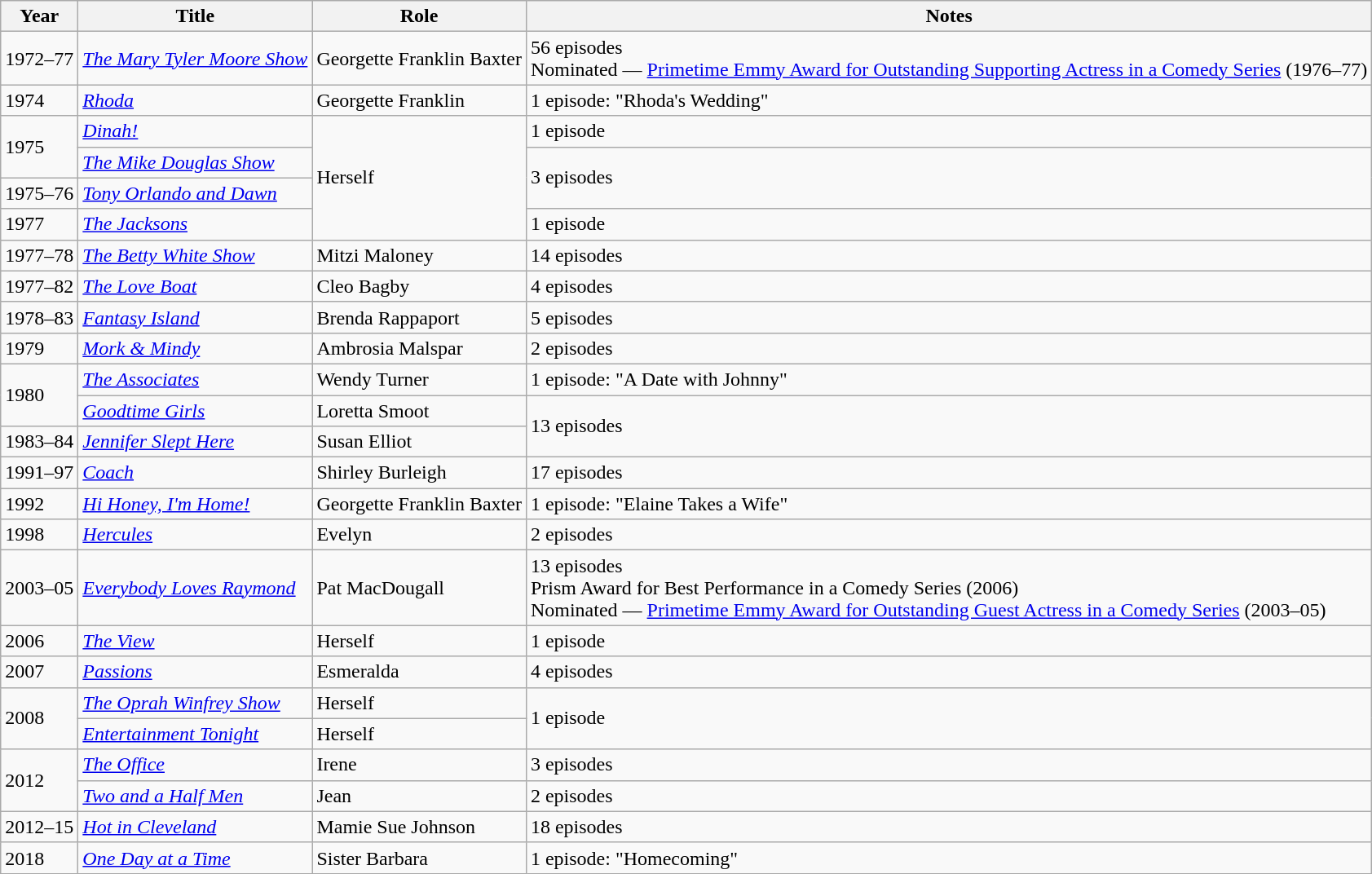<table class="wikitable sortable">
<tr>
<th>Year</th>
<th>Title</th>
<th>Role</th>
<th class="unsortable">Notes</th>
</tr>
<tr>
<td>1972–77</td>
<td><em><a href='#'>The Mary Tyler Moore Show</a></em></td>
<td>Georgette Franklin Baxter</td>
<td>56 episodes<br>Nominated — <a href='#'>Primetime Emmy Award for Outstanding Supporting Actress in a Comedy Series</a> (1976–77)</td>
</tr>
<tr>
<td>1974</td>
<td><em><a href='#'>Rhoda</a></em></td>
<td>Georgette Franklin</td>
<td>1 episode: "Rhoda's Wedding"</td>
</tr>
<tr>
<td rowspan="2">1975</td>
<td><em><a href='#'>Dinah!</a></em></td>
<td rowspan="4">Herself</td>
<td>1 episode</td>
</tr>
<tr>
<td><em><a href='#'>The Mike Douglas Show</a></em></td>
<td rowspan="2">3 episodes</td>
</tr>
<tr>
<td>1975–76</td>
<td><em><a href='#'>Tony Orlando and Dawn</a></em></td>
</tr>
<tr>
<td>1977</td>
<td><em><a href='#'>The Jacksons</a></em></td>
<td>1 episode</td>
</tr>
<tr>
<td>1977–78</td>
<td><em><a href='#'>The Betty White Show</a></em></td>
<td>Mitzi Maloney</td>
<td>14 episodes</td>
</tr>
<tr>
<td>1977–82</td>
<td><em><a href='#'>The Love Boat</a></em></td>
<td>Cleo Bagby</td>
<td>4 episodes</td>
</tr>
<tr>
<td>1978–83</td>
<td><em><a href='#'>Fantasy Island</a></em></td>
<td>Brenda Rappaport</td>
<td>5 episodes</td>
</tr>
<tr>
<td>1979</td>
<td><em><a href='#'>Mork & Mindy</a></em></td>
<td>Ambrosia Malspar</td>
<td>2 episodes</td>
</tr>
<tr>
<td rowspan="2">1980</td>
<td><em><a href='#'>The Associates</a></em></td>
<td>Wendy Turner</td>
<td>1 episode: "A Date with Johnny"</td>
</tr>
<tr>
<td><em><a href='#'>Goodtime Girls</a></em></td>
<td>Loretta Smoot</td>
<td rowspan="2">13 episodes</td>
</tr>
<tr>
<td>1983–84</td>
<td><em><a href='#'>Jennifer Slept Here</a></em></td>
<td>Susan Elliot</td>
</tr>
<tr>
<td>1991–97</td>
<td><em><a href='#'>Coach</a></em></td>
<td>Shirley Burleigh</td>
<td>17 episodes</td>
</tr>
<tr>
<td>1992</td>
<td><em><a href='#'>Hi Honey, I'm Home!</a></em></td>
<td>Georgette Franklin Baxter</td>
<td>1 episode: "Elaine Takes a Wife"</td>
</tr>
<tr>
<td>1998</td>
<td><em><a href='#'>Hercules</a></em></td>
<td>Evelyn</td>
<td>2 episodes</td>
</tr>
<tr>
<td>2003–05</td>
<td><em><a href='#'>Everybody Loves Raymond</a></em></td>
<td>Pat MacDougall</td>
<td>13 episodes<br>Prism Award for Best Performance in a Comedy Series (2006)<br>Nominated — <a href='#'>Primetime Emmy Award for Outstanding Guest Actress in a Comedy Series</a> (2003–05)</td>
</tr>
<tr>
<td>2006</td>
<td><em><a href='#'>The View</a></em></td>
<td>Herself</td>
<td>1 episode</td>
</tr>
<tr>
<td>2007</td>
<td><em><a href='#'>Passions</a></em></td>
<td>Esmeralda</td>
<td>4 episodes</td>
</tr>
<tr>
<td rowspan="2">2008</td>
<td><em><a href='#'>The Oprah Winfrey Show</a></em></td>
<td>Herself</td>
<td rowspan="2">1 episode</td>
</tr>
<tr>
<td><em><a href='#'>Entertainment Tonight</a></em></td>
<td>Herself</td>
</tr>
<tr>
<td rowspan="2">2012</td>
<td><em><a href='#'>The Office</a></em></td>
<td>Irene</td>
<td>3 episodes</td>
</tr>
<tr>
<td><em><a href='#'>Two and a Half Men</a></em></td>
<td>Jean</td>
<td>2 episodes</td>
</tr>
<tr>
<td>2012–15</td>
<td><em><a href='#'>Hot in Cleveland</a></em></td>
<td>Mamie Sue Johnson</td>
<td>18 episodes</td>
</tr>
<tr>
<td>2018</td>
<td><em><a href='#'>One Day at a Time</a></em></td>
<td>Sister Barbara</td>
<td>1 episode: "Homecoming"</td>
</tr>
</table>
